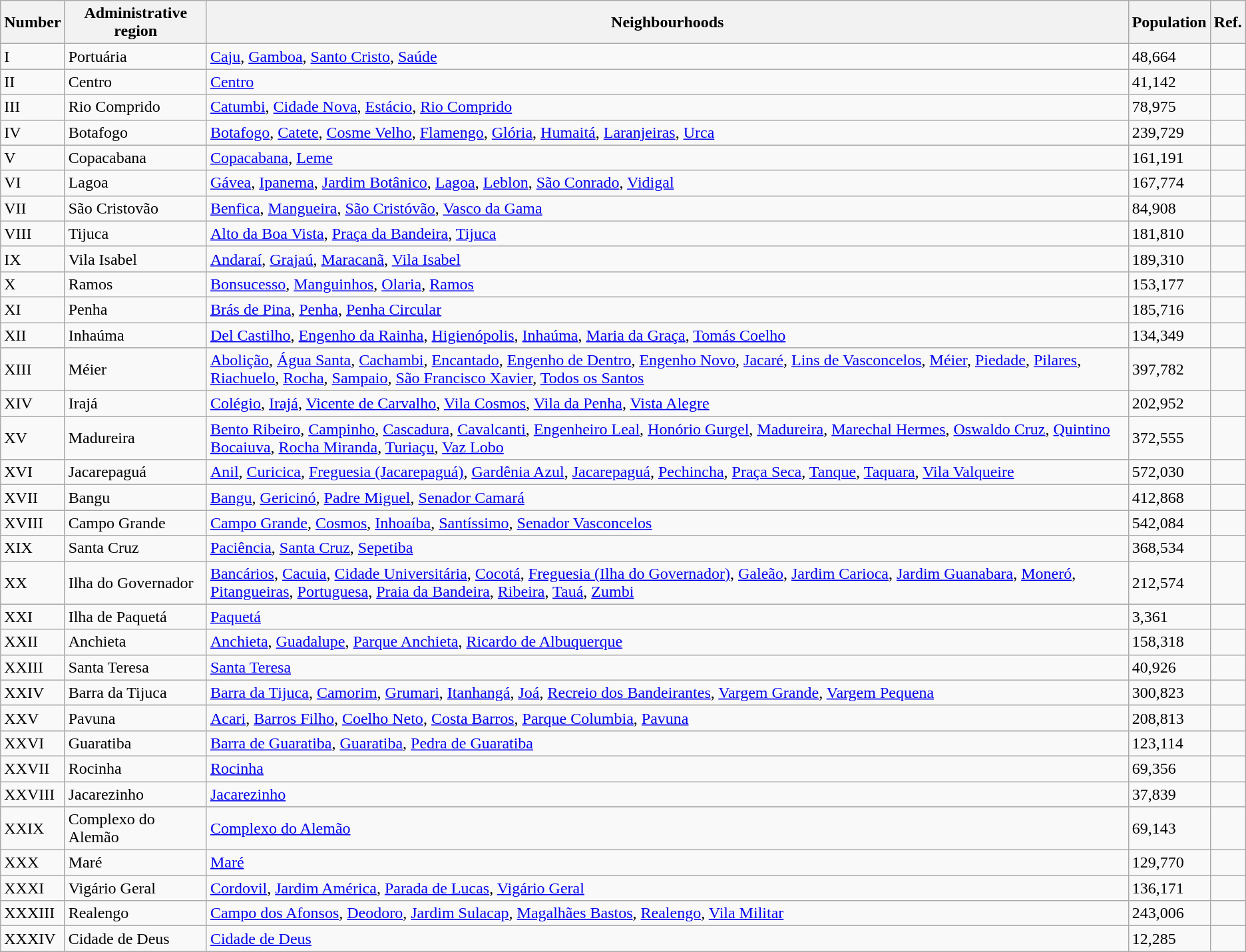<table class="wikitable sortable">
<tr>
<th>Number</th>
<th>Administrative region</th>
<th>Neighbourhoods</th>
<th>Population</th>
<th>Ref.</th>
</tr>
<tr>
<td data-sort-value=1>I</td>
<td>Portuária</td>
<td><a href='#'>Caju</a>, <a href='#'>Gamboa</a>, <a href='#'>Santo Cristo</a>, <a href='#'>Saúde</a></td>
<td>48,664</td>
<td></td>
</tr>
<tr>
<td data-sort-value=2>II</td>
<td>Centro</td>
<td><a href='#'>Centro</a></td>
<td>41,142</td>
<td></td>
</tr>
<tr>
<td data-sort-value=3>III</td>
<td>Rio Comprido</td>
<td><a href='#'>Catumbi</a>, <a href='#'>Cidade Nova</a>, <a href='#'>Estácio</a>, <a href='#'>Rio Comprido</a></td>
<td>78,975</td>
<td></td>
</tr>
<tr>
<td data-sort-value=4>IV</td>
<td>Botafogo</td>
<td><a href='#'>Botafogo</a>, <a href='#'>Catete</a>, <a href='#'>Cosme Velho</a>, <a href='#'>Flamengo</a>, <a href='#'>Glória</a>, <a href='#'>Humaitá</a>, <a href='#'>Laranjeiras</a>, <a href='#'>Urca</a></td>
<td>239,729</td>
<td></td>
</tr>
<tr>
<td data-sort-value=5>V</td>
<td>Copacabana</td>
<td><a href='#'>Copacabana</a>, <a href='#'>Leme</a></td>
<td>161,191</td>
<td></td>
</tr>
<tr>
<td data-sort-value=6>VI</td>
<td>Lagoa</td>
<td><a href='#'>Gávea</a>, <a href='#'>Ipanema</a>, <a href='#'>Jardim Botânico</a>, <a href='#'>Lagoa</a>, <a href='#'>Leblon</a>, <a href='#'>São Conrado</a>, <a href='#'>Vidigal</a></td>
<td>167,774</td>
<td></td>
</tr>
<tr>
<td data-sort-value=7>VII</td>
<td>São Cristovão</td>
<td><a href='#'>Benfica</a>, <a href='#'>Mangueira</a>, <a href='#'>São Cristóvão</a>, <a href='#'>Vasco da Gama</a></td>
<td>84,908</td>
<td></td>
</tr>
<tr>
<td data-sort-value=8>VIII</td>
<td>Tijuca</td>
<td><a href='#'>Alto da Boa Vista</a>, <a href='#'>Praça da Bandeira</a>, <a href='#'>Tijuca</a></td>
<td>181,810</td>
<td></td>
</tr>
<tr>
<td data-sort-value=9>IX</td>
<td>Vila Isabel</td>
<td><a href='#'>Andaraí</a>, <a href='#'>Grajaú</a>, <a href='#'>Maracanã</a>, <a href='#'>Vila Isabel</a></td>
<td>189,310</td>
<td></td>
</tr>
<tr>
<td data-sort-value=10>X</td>
<td>Ramos</td>
<td><a href='#'>Bonsucesso</a>, <a href='#'>Manguinhos</a>, <a href='#'>Olaria</a>, <a href='#'>Ramos</a></td>
<td>153,177</td>
<td></td>
</tr>
<tr>
<td data-sort-value=11>XI</td>
<td>Penha</td>
<td><a href='#'>Brás de Pina</a>, <a href='#'>Penha</a>, <a href='#'>Penha Circular</a></td>
<td>185,716</td>
<td></td>
</tr>
<tr>
<td data-sort-value=12>XII</td>
<td>Inhaúma</td>
<td><a href='#'>Del Castilho</a>, <a href='#'>Engenho da Rainha</a>, <a href='#'>Higienópolis</a>, <a href='#'>Inhaúma</a>, <a href='#'>Maria da Graça</a>, <a href='#'>Tomás Coelho</a></td>
<td>134,349</td>
<td></td>
</tr>
<tr>
<td data-sort-value=13>XIII</td>
<td>Méier</td>
<td><a href='#'>Abolição</a>, <a href='#'>Água Santa</a>, <a href='#'>Cachambi</a>, <a href='#'>Encantado</a>, <a href='#'>Engenho de Dentro</a>, <a href='#'>Engenho Novo</a>, <a href='#'>Jacaré</a>, <a href='#'>Lins de Vasconcelos</a>, <a href='#'>Méier</a>, <a href='#'>Piedade</a>, <a href='#'>Pilares</a>, <a href='#'>Riachuelo</a>, <a href='#'>Rocha</a>, <a href='#'>Sampaio</a>, <a href='#'>São Francisco Xavier</a>, <a href='#'>Todos os Santos</a></td>
<td>397,782</td>
<td></td>
</tr>
<tr>
<td data-sort-value=14>XIV</td>
<td>Irajá</td>
<td><a href='#'>Colégio</a>, <a href='#'>Irajá</a>, <a href='#'>Vicente de Carvalho</a>, <a href='#'>Vila Cosmos</a>, <a href='#'>Vila da Penha</a>, <a href='#'>Vista Alegre</a></td>
<td>202,952</td>
<td></td>
</tr>
<tr>
<td data-sort-value=15>XV</td>
<td>Madureira</td>
<td><a href='#'>Bento Ribeiro</a>, <a href='#'>Campinho</a>, <a href='#'>Cascadura</a>, <a href='#'>Cavalcanti</a>, <a href='#'>Engenheiro Leal</a>, <a href='#'>Honório Gurgel</a>, <a href='#'>Madureira</a>, <a href='#'>Marechal Hermes</a>, <a href='#'>Oswaldo Cruz</a>, <a href='#'>Quintino Bocaiuva</a>, <a href='#'>Rocha Miranda</a>, <a href='#'>Turiaçu</a>, <a href='#'>Vaz Lobo</a></td>
<td>372,555</td>
<td></td>
</tr>
<tr>
<td data-sort-value=16>XVI</td>
<td>Jacarepaguá</td>
<td><a href='#'>Anil</a>, <a href='#'>Curicica</a>, <a href='#'>Freguesia (Jacarepaguá)</a>, <a href='#'>Gardênia Azul</a>, <a href='#'>Jacarepaguá</a>, <a href='#'>Pechincha</a>, <a href='#'>Praça Seca</a>, <a href='#'>Tanque</a>, <a href='#'>Taquara</a>, <a href='#'>Vila Valqueire</a></td>
<td>572,030</td>
<td></td>
</tr>
<tr>
<td data-sort-value=17>XVII</td>
<td>Bangu</td>
<td><a href='#'>Bangu</a>, <a href='#'>Gericinó</a>, <a href='#'>Padre Miguel</a>, <a href='#'>Senador Camará</a></td>
<td>412,868</td>
<td></td>
</tr>
<tr>
<td data-sort-value=18>XVIII</td>
<td>Campo Grande</td>
<td><a href='#'>Campo Grande</a>, <a href='#'>Cosmos</a>, <a href='#'>Inhoaíba</a>, <a href='#'>Santíssimo</a>, <a href='#'>Senador Vasconcelos</a></td>
<td>542,084</td>
<td></td>
</tr>
<tr>
<td data-sort-value=19>XIX</td>
<td>Santa Cruz</td>
<td><a href='#'>Paciência</a>, <a href='#'>Santa Cruz</a>, <a href='#'>Sepetiba</a></td>
<td>368,534</td>
<td></td>
</tr>
<tr>
<td data-sort-value=20>XX</td>
<td>Ilha do Governador</td>
<td><a href='#'>Bancários</a>, <a href='#'>Cacuia</a>, <a href='#'>Cidade Universitária</a>, <a href='#'>Cocotá</a>, <a href='#'>Freguesia (Ilha do Governador)</a>, <a href='#'>Galeão</a>, <a href='#'>Jardim Carioca</a>, <a href='#'>Jardim Guanabara</a>, <a href='#'>Moneró</a>, <a href='#'>Pitangueiras</a>, <a href='#'>Portuguesa</a>, <a href='#'>Praia da Bandeira</a>, <a href='#'>Ribeira</a>, <a href='#'>Tauá</a>, <a href='#'>Zumbi</a></td>
<td>212,574</td>
<td></td>
</tr>
<tr>
<td data-sort-value=21>XXI</td>
<td>Ilha de Paquetá</td>
<td><a href='#'>Paquetá</a></td>
<td>3,361</td>
<td></td>
</tr>
<tr>
<td data-sort-value=22>XXII</td>
<td>Anchieta</td>
<td><a href='#'>Anchieta</a>, <a href='#'>Guadalupe</a>, <a href='#'>Parque Anchieta</a>, <a href='#'>Ricardo de Albuquerque</a></td>
<td>158,318</td>
<td></td>
</tr>
<tr>
<td data-sort-value=23>XXIII</td>
<td>Santa Teresa</td>
<td><a href='#'>Santa Teresa</a></td>
<td>40,926</td>
<td></td>
</tr>
<tr>
<td data-sort-value=24>XXIV</td>
<td>Barra da Tijuca</td>
<td><a href='#'>Barra da Tijuca</a>, <a href='#'>Camorim</a>, <a href='#'>Grumari</a>, <a href='#'>Itanhangá</a>, <a href='#'>Joá</a>, <a href='#'>Recreio dos Bandeirantes</a>, <a href='#'>Vargem Grande</a>, <a href='#'>Vargem Pequena</a></td>
<td>300,823</td>
<td></td>
</tr>
<tr>
<td data-sort-value=25>XXV</td>
<td>Pavuna</td>
<td><a href='#'>Acari</a>, <a href='#'>Barros Filho</a>, <a href='#'>Coelho Neto</a>, <a href='#'>Costa Barros</a>, <a href='#'>Parque Columbia</a>, <a href='#'>Pavuna</a></td>
<td>208,813</td>
<td></td>
</tr>
<tr>
<td data-sort-value=26>XXVI</td>
<td>Guaratiba</td>
<td><a href='#'>Barra de Guaratiba</a>, <a href='#'>Guaratiba</a>, <a href='#'>Pedra de Guaratiba</a></td>
<td>123,114</td>
<td></td>
</tr>
<tr>
<td data-sort-value=27>XXVII</td>
<td>Rocinha</td>
<td><a href='#'>Rocinha</a></td>
<td>69,356</td>
<td></td>
</tr>
<tr>
<td data-sort-value=28>XXVIII</td>
<td>Jacarezinho</td>
<td><a href='#'>Jacarezinho</a></td>
<td>37,839</td>
<td></td>
</tr>
<tr>
<td data-sort-value=29>XXIX</td>
<td>Complexo do Alemão</td>
<td><a href='#'>Complexo do Alemão</a></td>
<td>69,143</td>
<td></td>
</tr>
<tr>
<td data-sort-value=30>XXX</td>
<td>Maré</td>
<td><a href='#'>Maré</a></td>
<td>129,770</td>
<td></td>
</tr>
<tr>
<td data-sort-value=31>XXXI</td>
<td>Vigário Geral</td>
<td><a href='#'>Cordovil</a>, <a href='#'>Jardim América</a>, <a href='#'>Parada de Lucas</a>, <a href='#'>Vigário Geral</a></td>
<td>136,171</td>
<td></td>
</tr>
<tr>
<td data-sort-value=33>XXXIII</td>
<td>Realengo</td>
<td><a href='#'>Campo dos Afonsos</a>, <a href='#'>Deodoro</a>, <a href='#'>Jardim Sulacap</a>, <a href='#'>Magalhães Bastos</a>, <a href='#'>Realengo</a>, <a href='#'>Vila Militar</a></td>
<td>243,006</td>
<td></td>
</tr>
<tr>
<td data-sort-value=34>XXXIV</td>
<td>Cidade de Deus</td>
<td><a href='#'>Cidade de Deus</a></td>
<td>12,285</td>
<td></td>
</tr>
</table>
